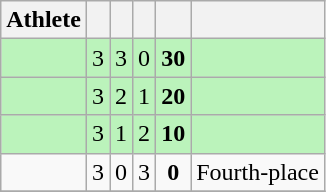<table class=wikitable style="text-align:center">
<tr>
<th>Athlete</th>
<th></th>
<th></th>
<th></th>
<th></th>
<th></th>
</tr>
<tr bgcolor=bbf3bb>
<td style="text-align:left"></td>
<td>3</td>
<td>3</td>
<td>0</td>
<td><strong>30</strong></td>
<td></td>
</tr>
<tr bgcolor=bbf3bb>
<td style="text-align:left"></td>
<td>3</td>
<td>2</td>
<td>1</td>
<td><strong>20</strong></td>
<td></td>
</tr>
<tr bgcolor=bbf3bb>
<td style="text-align:left"></td>
<td>3</td>
<td>1</td>
<td>2</td>
<td><strong>10</strong></td>
<td></td>
</tr>
<tr>
<td style="text-align:left"></td>
<td>3</td>
<td>0</td>
<td>3</td>
<td><strong>0</strong></td>
<td>Fourth-place</td>
</tr>
<tr>
</tr>
</table>
